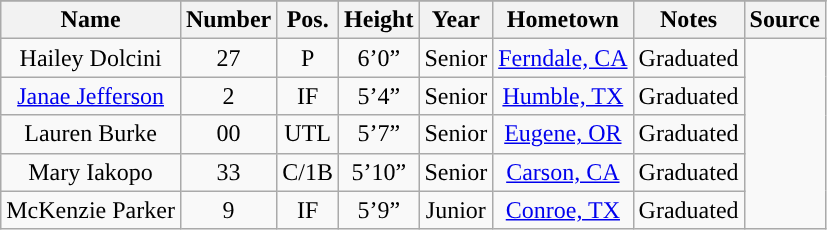<table class="wikitable sortable collapsible">
<tr>
</tr>
<tr>
<th style="text-align:center; ">Name</th>
<th style="text-align:center; ">Number</th>
<th style="text-align:center; ">Pos.</th>
<th style="text-align:center; ">Height</th>
<th style="text-align:center; ">Year</th>
<th style="text-align:center; ">Hometown</th>
<th style="text-align:center; ">Notes</th>
<th style="text-align:center; ">Source</th>
</tr>
<tr align="center">
<td>Hailey Dolcini</td>
<td>27</td>
<td>P</td>
<td>6’0”</td>
<td>Senior</td>
<td><a href='#'>Ferndale, CA</a></td>
<td>Graduated</td>
<td rowspan="5"></td>
</tr>
<tr align="center">
<td><a href='#'>Janae Jefferson</a></td>
<td>2</td>
<td>IF</td>
<td>5’4”</td>
<td>Senior</td>
<td><a href='#'>Humble, TX</a></td>
<td>Graduated</td>
</tr>
<tr align="center">
<td>Lauren Burke</td>
<td>00</td>
<td>UTL</td>
<td>5’7”</td>
<td>Senior</td>
<td><a href='#'>Eugene, OR</a></td>
<td>Graduated</td>
</tr>
<tr align="center">
<td>Mary Iakopo</td>
<td>33</td>
<td>C/1B</td>
<td>5’10”</td>
<td>Senior</td>
<td><a href='#'>Carson, CA</a></td>
<td>Graduated</td>
</tr>
<tr align="center">
<td>McKenzie Parker</td>
<td>9</td>
<td>IF</td>
<td>5’9”</td>
<td>Junior</td>
<td><a href='#'>Conroe, TX</a></td>
<td>Graduated</td>
</tr>
</table>
